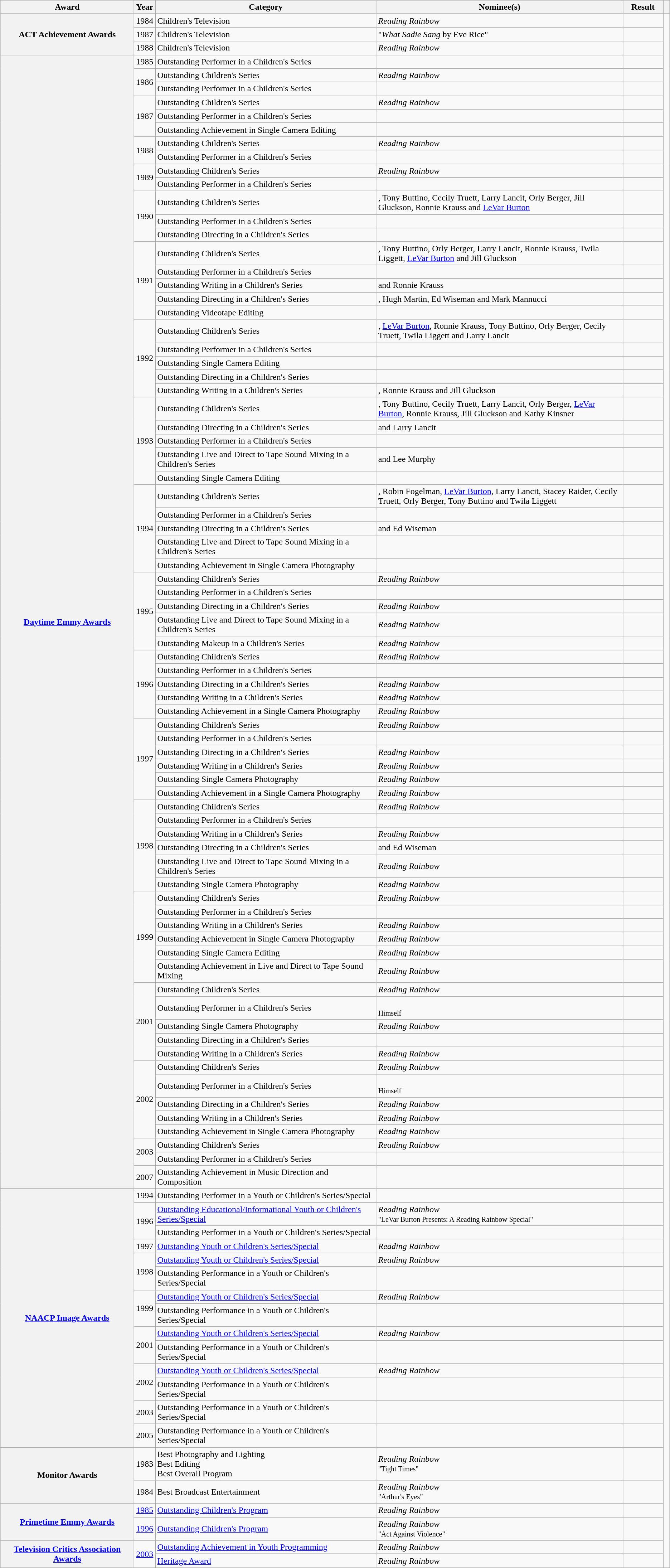<table class="wikitable sortable plainrowheaders">
<tr>
<th scope="col" style="width:20%;">Award</th>
<th scope="col" style="width:3%;">Year</th>
<th scope="col" style="width:33%;">Category</th>
<th scope="col">Nominee(s)</th>
<th scope="col" style="width:6%;">Result</th>
<th scope="col" class="unsortable" style="width:1%;"></th>
</tr>
<tr>
<th scope="rowgroup" rowspan="3">ACT Achievement Awards</th>
<td>1984</td>
<td>Children's Television</td>
<td><em>Reading Rainbow</em></td>
<td></td>
</tr>
<tr>
<td>1987</td>
<td>Children's Television</td>
<td data-sort-value="What Sadie Sang by Eve Rice">"<em>What Sadie Sang</em> by Eve Rice"</td>
<td></td>
</tr>
<tr>
<td>1988</td>
<td>Children's Television</td>
<td><em>Reading Rainbow</em></td>
<td></td>
</tr>
<tr>
<th scope="rowgroup" rowspan="74"><a href='#'>Daytime Emmy Awards</a></th>
<td>1985</td>
<td>Outstanding Performer in a Children's Series</td>
<td></td>
<td></td>
</tr>
<tr>
<td rowspan="2">1986</td>
<td>Outstanding Children's Series</td>
<td><em>Reading Rainbow</em></td>
<td></td>
</tr>
<tr>
<td>Outstanding Performer in a Children's Series</td>
<td></td>
<td></td>
</tr>
<tr>
<td rowspan="3">1987</td>
<td>Outstanding Children's Series</td>
<td><em>Reading Rainbow</em></td>
<td></td>
</tr>
<tr>
<td>Outstanding Performer in a Children's Series</td>
<td></td>
<td></td>
</tr>
<tr>
<td>Outstanding Achievement in Single Camera Editing</td>
<td></td>
<td></td>
</tr>
<tr>
<td rowspan="2">1988</td>
<td>Outstanding Children's Series</td>
<td><em>Reading Rainbow</em></td>
<td></td>
</tr>
<tr>
<td>Outstanding Performer in a Children's Series</td>
<td></td>
<td></td>
</tr>
<tr>
<td rowspan="2">1989</td>
<td>Outstanding Children's Series</td>
<td><em>Reading Rainbow</em></td>
<td></td>
</tr>
<tr>
<td>Outstanding Performer in a Children's Series</td>
<td></td>
<td></td>
</tr>
<tr>
<td rowspan="3">1990</td>
<td>Outstanding Children's Series</td>
<td>, Tony Buttino, Cecily Truett, Larry Lancit, Orly Berger, Jill Gluckson, Ronnie Krauss and <a href='#'>LeVar Burton</a></td>
<td></td>
</tr>
<tr>
<td>Outstanding Performer in a Children's Series</td>
<td></td>
<td></td>
</tr>
<tr>
<td>Outstanding Directing in a Children's Series</td>
<td></td>
<td></td>
</tr>
<tr>
<td rowspan="5">1991</td>
<td>Outstanding Children's Series</td>
<td>, Tony Buttino, Orly Berger, Larry Lancit, Ronnie Krauss, Twila Liggett, <a href='#'>LeVar Burton</a> and Jill Gluckson</td>
<td></td>
</tr>
<tr>
<td>Outstanding Performer in a Children's Series</td>
<td></td>
<td></td>
</tr>
<tr>
<td>Outstanding Writing in a Children's Series</td>
<td> and Ronnie Krauss</td>
<td></td>
</tr>
<tr>
<td>Outstanding Directing in a Children's Series</td>
<td>, Hugh Martin, Ed Wiseman and Mark Mannucci</td>
<td></td>
</tr>
<tr>
<td>Outstanding Videotape Editing</td>
<td></td>
<td></td>
</tr>
<tr>
<td rowspan="5">1992</td>
<td>Outstanding Children's Series</td>
<td>, <a href='#'>LeVar Burton</a>, Ronnie Krauss, Tony Buttino, Orly Berger, Cecily Truett, Twila Liggett and Larry Lancit</td>
<td></td>
</tr>
<tr>
<td>Outstanding Performer in a Children's Series</td>
<td></td>
<td></td>
</tr>
<tr>
<td>Outstanding Single Camera Editing</td>
<td></td>
<td></td>
</tr>
<tr>
<td>Outstanding Directing in a Children's Series</td>
<td></td>
<td></td>
</tr>
<tr>
<td>Outstanding Writing in a Children's Series</td>
<td>, Ronnie Krauss and Jill Gluckson</td>
<td></td>
</tr>
<tr>
<td rowspan="5">1993</td>
<td>Outstanding Children's Series</td>
<td>, Tony Buttino, Cecily Truett, Larry Lancit, Orly Berger, <a href='#'>LeVar Burton</a>, Ronnie Krauss, Jill Gluckson and Kathy Kinsner</td>
<td></td>
</tr>
<tr>
<td>Outstanding Directing in a Children's Series</td>
<td> and Larry Lancit</td>
<td></td>
</tr>
<tr>
<td>Outstanding Performer in a Children's Series</td>
<td></td>
<td></td>
</tr>
<tr>
<td>Outstanding Live and Direct to Tape Sound Mixing in a Children's Series</td>
<td> and Lee Murphy</td>
<td></td>
</tr>
<tr>
<td>Outstanding Single Camera Editing</td>
<td></td>
<td></td>
</tr>
<tr>
<td rowspan="5">1994</td>
<td>Outstanding Children's Series</td>
<td>, Robin Fogelman, <a href='#'>LeVar Burton</a>, Larry Lancit, Stacey Raider, Cecily Truett, Orly Berger, Tony Buttino and Twila Liggett</td>
<td></td>
</tr>
<tr>
<td>Outstanding Performer in a Children's Series</td>
<td></td>
<td></td>
</tr>
<tr>
<td>Outstanding Directing in a Children's Series</td>
<td> and Ed Wiseman</td>
<td></td>
</tr>
<tr>
<td>Outstanding Live and Direct to Tape Sound Mixing in a Children's Series</td>
<td></td>
<td></td>
</tr>
<tr>
<td>Outstanding Achievement in Single Camera Photography</td>
<td></td>
<td></td>
</tr>
<tr>
<td rowspan="5">1995</td>
<td>Outstanding Children's Series</td>
<td><em>Reading Rainbow</em></td>
<td></td>
</tr>
<tr>
<td>Outstanding Performer in a Children's Series</td>
<td></td>
<td></td>
</tr>
<tr>
<td>Outstanding Directing in a Children's Series</td>
<td><em>Reading Rainbow</em></td>
<td></td>
</tr>
<tr>
<td>Outstanding Live and Direct to Tape Sound Mixing in a Children's Series</td>
<td><em>Reading Rainbow</em></td>
<td></td>
</tr>
<tr>
<td>Outstanding Makeup in a Children's Series</td>
<td><em>Reading Rainbow</em></td>
<td></td>
</tr>
<tr>
<td rowspan="5">1996</td>
<td>Outstanding Children's Series</td>
<td><em>Reading Rainbow</em></td>
<td></td>
</tr>
<tr>
<td>Outstanding Performer in a Children's Series</td>
<td></td>
<td></td>
</tr>
<tr>
<td>Outstanding Directing in a Children's Series</td>
<td><em>Reading Rainbow</em></td>
<td></td>
</tr>
<tr>
<td>Outstanding Writing in a Children's Series</td>
<td><em>Reading Rainbow</em></td>
<td></td>
</tr>
<tr>
<td>Outstanding Achievement in a Single Camera Photography</td>
<td><em>Reading Rainbow</em></td>
<td></td>
</tr>
<tr>
<td rowspan="6">1997</td>
<td>Outstanding Children's Series</td>
<td><em>Reading Rainbow</em></td>
<td></td>
</tr>
<tr>
<td>Outstanding Performer in a Children's Series</td>
<td></td>
<td></td>
</tr>
<tr>
<td>Outstanding Directing in a Children's Series</td>
<td><em>Reading Rainbow</em></td>
<td></td>
</tr>
<tr>
<td>Outstanding Writing in a Children's Series</td>
<td><em>Reading Rainbow</em></td>
<td></td>
</tr>
<tr>
<td>Outstanding Single Camera Photography</td>
<td><em>Reading Rainbow</em></td>
<td></td>
</tr>
<tr>
<td>Outstanding Achievement in a Single Camera Photography</td>
<td><em>Reading Rainbow</em></td>
<td></td>
</tr>
<tr>
<td rowspan="6">1998</td>
<td>Outstanding Children's Series</td>
<td><em>Reading Rainbow</em></td>
<td></td>
</tr>
<tr>
<td>Outstanding Performer in a Children's Series</td>
<td></td>
<td></td>
</tr>
<tr>
<td>Outstanding Writing in a Children's Series</td>
<td><em>Reading Rainbow</em></td>
<td></td>
</tr>
<tr>
<td>Outstanding Directing in a Children's Series</td>
<td> and Ed Wiseman</td>
<td></td>
</tr>
<tr>
<td>Outstanding Live and Direct to Tape Sound Mixing in a Children's Series</td>
<td><em>Reading Rainbow</em></td>
<td></td>
</tr>
<tr>
<td>Outstanding Single Camera Photography</td>
<td><em>Reading Rainbow</em></td>
<td></td>
</tr>
<tr>
<td rowspan="6">1999</td>
<td>Outstanding Children's Series</td>
<td><em>Reading Rainbow</em></td>
<td></td>
</tr>
<tr>
<td>Outstanding Performer in a Children's Series</td>
<td></td>
<td></td>
</tr>
<tr>
<td>Outstanding Writing in a Children's Series</td>
<td><em>Reading Rainbow</em></td>
<td></td>
</tr>
<tr>
<td>Outstanding Achievement in Single Camera Photography</td>
<td><em>Reading Rainbow</em></td>
<td></td>
</tr>
<tr>
<td>Outstanding Single Camera Editing</td>
<td><em>Reading Rainbow</em></td>
<td></td>
</tr>
<tr>
<td>Outstanding Achievement in Live and Direct to Tape Sound Mixing</td>
<td><em>Reading Rainbow</em></td>
<td></td>
</tr>
<tr>
<td rowspan="5">2001</td>
<td>Outstanding Children's Series</td>
<td><em>Reading Rainbow</em></td>
<td></td>
</tr>
<tr>
<td>Outstanding Performer in a Children's Series</td>
<td> <br> <small> Himself </small><br></td>
<td></td>
</tr>
<tr>
<td>Outstanding Single Camera Photography</td>
<td><em>Reading Rainbow</em></td>
<td></td>
</tr>
<tr>
<td>Outstanding Directing in a Children's Series</td>
<td></td>
<td></td>
</tr>
<tr>
<td>Outstanding Writing in a Children's Series</td>
<td><em>Reading Rainbow</em></td>
<td></td>
</tr>
<tr>
<td rowspan="5">2002</td>
<td>Outstanding Children's Series</td>
<td><em>Reading Rainbow</em></td>
<td></td>
</tr>
<tr>
<td>Outstanding Performer in a Children's Series</td>
<td> <br><small>Himself</small><br></td>
<td></td>
</tr>
<tr>
<td>Outstanding Directing in a Children's Series</td>
<td><em>Reading Rainbow</em></td>
<td></td>
</tr>
<tr>
<td>Outstanding Writing in a Children's Series</td>
<td><em>Reading Rainbow</em></td>
<td></td>
</tr>
<tr>
<td>Outstanding Achievement in Single Camera Photography</td>
<td><em>Reading Rainbow</em></td>
<td></td>
</tr>
<tr>
<td rowspan="2">2003</td>
<td>Outstanding Children's Series</td>
<td><em>Reading Rainbow</em></td>
<td></td>
</tr>
<tr>
<td>Outstanding Performer in a Children's Series</td>
<td></td>
<td></td>
</tr>
<tr>
<td>2007</td>
<td>Outstanding Achievement in Music Direction and Composition</td>
<td></td>
<td></td>
</tr>
<tr>
<th scope="rowgroup" rowspan="14"><a href='#'>NAACP Image Awards</a></th>
<td>1994</td>
<td>Outstanding Performer in a Youth or Children's Series/Special</td>
<td></td>
<td></td>
</tr>
<tr>
<td rowspan="2">1996</td>
<td><a href='#'>Outstanding Educational/Informational Youth or Children's Series/Special</a></td>
<td><em>Reading Rainbow</em> <br> <small>"LeVar Burton Presents: A Reading Rainbow Special"<br> </small></td>
<td></td>
</tr>
<tr>
<td>Outstanding Performer in a Youth or Children's Series/Special</td>
<td></td>
<td></td>
</tr>
<tr>
<td>1997</td>
<td><a href='#'>Outstanding Youth or Children's Series/Special</a></td>
<td><em>Reading Rainbow</em></td>
<td></td>
</tr>
<tr>
<td rowspan="2">1998</td>
<td><a href='#'>Outstanding Youth or Children's Series/Special</a></td>
<td><em>Reading Rainbow</em></td>
<td></td>
</tr>
<tr>
<td>Outstanding Performance in a Youth or Children's Series/Special</td>
<td></td>
<td></td>
</tr>
<tr>
<td rowspan="2">1999</td>
<td><a href='#'>Outstanding Youth or Children's Series/Special</a></td>
<td><em>Reading Rainbow</em></td>
<td></td>
</tr>
<tr>
<td>Outstanding Performance in a Youth or Children's Series/Special</td>
<td></td>
<td></td>
</tr>
<tr>
<td rowspan="2">2001</td>
<td><a href='#'>Outstanding Youth or Children's Series/Special</a></td>
<td><em>Reading Rainbow</em></td>
<td></td>
</tr>
<tr>
<td>Outstanding Performance in a Youth or Children's Series/Special</td>
<td></td>
<td></td>
</tr>
<tr>
<td rowspan="2">2002</td>
<td><a href='#'>Outstanding Youth or Children's Series/Special</a></td>
<td><em>Reading Rainbow</em></td>
<td></td>
</tr>
<tr>
<td>Outstanding Performance in a Youth or Children's Series/Special</td>
<td></td>
<td></td>
</tr>
<tr>
<td>2003</td>
<td>Outstanding Performance in a Youth or Children's Series/Special</td>
<td></td>
<td></td>
</tr>
<tr>
<td>2005</td>
<td>Outstanding Performance in a Youth or Children's Series/Special</td>
<td></td>
<td></td>
</tr>
<tr>
<th scope="rowgroup" rowspan="2">Monitor Awards</th>
<td>1983</td>
<td>Best Photography and Lighting <br> Best Editing  <br> Best Overall Program</td>
<td><em>Reading Rainbow</em> <br> <small>"Tight Times"<br> </small></td>
<td></td>
</tr>
<tr>
<td>1984</td>
<td>Best Broadcast Entertainment</td>
<td><em>Reading Rainbow</em> <br> <small>"Arthur's Eyes"<br> </small></td>
<td></td>
</tr>
<tr>
<th scope="rowgroup" rowspan="2"><a href='#'>Primetime Emmy Awards</a></th>
<td><a href='#'>1985</a></td>
<td><a href='#'>Outstanding Children's Program</a></td>
<td><em>Reading Rainbow</em></td>
<td></td>
</tr>
<tr>
<td><a href='#'>1996</a></td>
<td><a href='#'>Outstanding Children's Program</a></td>
<td><em>Reading Rainbow</em> <br> <small>"Act Against Violence"</small><br></td>
<td></td>
</tr>
<tr>
<th scope="rowgroup" rowspan="2"><a href='#'>Television Critics Association Awards</a></th>
<td rowspan="2"><a href='#'>2003</a></td>
<td><a href='#'>Outstanding Achievement in Youth Programming</a></td>
<td><em>Reading Rainbow</em></td>
<td></td>
</tr>
<tr>
<td><a href='#'>Heritage Award</a></td>
<td><em>Reading Rainbow</em></td>
<td></td>
</tr>
</table>
